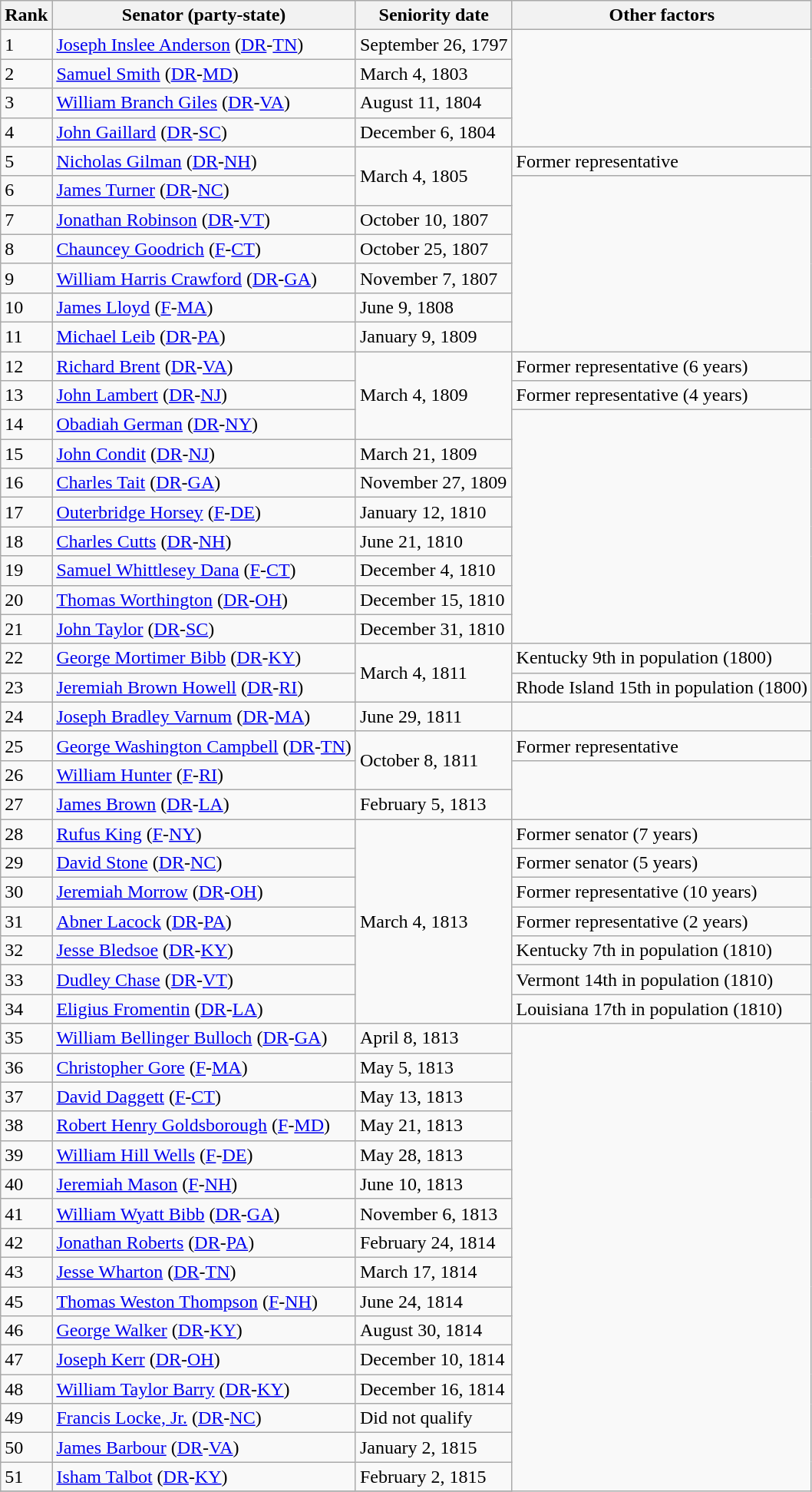<table class=wikitable>
<tr valign=bottom>
<th>Rank</th>
<th>Senator (party-state)</th>
<th>Seniority date</th>
<th>Other factors</th>
</tr>
<tr>
<td>1</td>
<td><a href='#'>Joseph Inslee Anderson</a> (<a href='#'>DR</a>-<a href='#'>TN</a>)</td>
<td>September 26, 1797</td>
</tr>
<tr>
<td>2</td>
<td><a href='#'>Samuel Smith</a> (<a href='#'>DR</a>-<a href='#'>MD</a>)</td>
<td>March 4, 1803</td>
</tr>
<tr>
<td>3</td>
<td><a href='#'>William Branch Giles</a> (<a href='#'>DR</a>-<a href='#'>VA</a>)</td>
<td>August 11, 1804</td>
</tr>
<tr>
<td>4</td>
<td><a href='#'>John Gaillard</a> (<a href='#'>DR</a>-<a href='#'>SC</a>)</td>
<td>December 6, 1804</td>
</tr>
<tr>
<td>5</td>
<td><a href='#'>Nicholas Gilman</a> (<a href='#'>DR</a>-<a href='#'>NH</a>)</td>
<td rowspan=2>March 4, 1805</td>
<td>Former representative</td>
</tr>
<tr>
<td>6</td>
<td><a href='#'>James Turner</a> (<a href='#'>DR</a>-<a href='#'>NC</a>)</td>
</tr>
<tr>
<td>7</td>
<td><a href='#'>Jonathan Robinson</a> (<a href='#'>DR</a>-<a href='#'>VT</a>)</td>
<td>October 10, 1807</td>
</tr>
<tr>
<td>8</td>
<td><a href='#'>Chauncey Goodrich</a> (<a href='#'>F</a>-<a href='#'>CT</a>)</td>
<td>October 25, 1807</td>
</tr>
<tr>
<td>9</td>
<td><a href='#'>William Harris Crawford</a> (<a href='#'>DR</a>-<a href='#'>GA</a>)</td>
<td>November 7, 1807</td>
</tr>
<tr>
<td>10</td>
<td><a href='#'>James Lloyd</a> (<a href='#'>F</a>-<a href='#'>MA</a>)</td>
<td>June 9, 1808</td>
</tr>
<tr>
<td>11</td>
<td><a href='#'>Michael Leib</a> (<a href='#'>DR</a>-<a href='#'>PA</a>)</td>
<td>January 9, 1809</td>
</tr>
<tr>
<td>12</td>
<td><a href='#'>Richard Brent</a> (<a href='#'>DR</a>-<a href='#'>VA</a>)</td>
<td rowspan=3>March 4, 1809</td>
<td>Former representative (6 years)</td>
</tr>
<tr>
<td>13</td>
<td><a href='#'>John Lambert</a> (<a href='#'>DR</a>-<a href='#'>NJ</a>)</td>
<td>Former representative (4 years)</td>
</tr>
<tr>
<td>14</td>
<td><a href='#'>Obadiah German</a> (<a href='#'>DR</a>-<a href='#'>NY</a>)</td>
</tr>
<tr>
<td>15</td>
<td><a href='#'>John Condit</a> (<a href='#'>DR</a>-<a href='#'>NJ</a>)</td>
<td>March 21, 1809</td>
</tr>
<tr>
<td>16</td>
<td><a href='#'>Charles Tait</a> (<a href='#'>DR</a>-<a href='#'>GA</a>)</td>
<td>November 27, 1809</td>
</tr>
<tr>
<td>17</td>
<td><a href='#'>Outerbridge Horsey</a> (<a href='#'>F</a>-<a href='#'>DE</a>)</td>
<td>January 12, 1810</td>
</tr>
<tr>
<td>18</td>
<td><a href='#'>Charles Cutts</a> (<a href='#'>DR</a>-<a href='#'>NH</a>)</td>
<td>June 21, 1810</td>
</tr>
<tr>
<td>19</td>
<td><a href='#'>Samuel Whittlesey Dana</a> (<a href='#'>F</a>-<a href='#'>CT</a>)</td>
<td>December 4, 1810</td>
</tr>
<tr>
<td>20</td>
<td><a href='#'>Thomas Worthington</a> (<a href='#'>DR</a>-<a href='#'>OH</a>)</td>
<td>December 15, 1810</td>
</tr>
<tr>
<td>21</td>
<td><a href='#'>John Taylor</a> (<a href='#'>DR</a>-<a href='#'>SC</a>)</td>
<td>December 31, 1810</td>
</tr>
<tr>
<td>22</td>
<td><a href='#'>George Mortimer Bibb</a> (<a href='#'>DR</a>-<a href='#'>KY</a>)</td>
<td rowspan=2>March 4, 1811</td>
<td>Kentucky 9th in population (1800)</td>
</tr>
<tr>
<td>23</td>
<td><a href='#'>Jeremiah Brown Howell</a> (<a href='#'>DR</a>-<a href='#'>RI</a>)</td>
<td>Rhode Island 15th in population (1800)</td>
</tr>
<tr>
<td>24</td>
<td><a href='#'>Joseph Bradley Varnum</a> (<a href='#'>DR</a>-<a href='#'>MA</a>)</td>
<td>June 29, 1811</td>
</tr>
<tr>
<td>25</td>
<td><a href='#'>George Washington Campbell</a> (<a href='#'>DR</a>-<a href='#'>TN</a>)</td>
<td rowspan=2>October 8, 1811</td>
<td>Former representative</td>
</tr>
<tr>
<td>26</td>
<td><a href='#'>William Hunter</a> (<a href='#'>F</a>-<a href='#'>RI</a>)</td>
</tr>
<tr>
<td>27</td>
<td><a href='#'>James Brown</a> (<a href='#'>DR</a>-<a href='#'>LA</a>)</td>
<td>February 5, 1813</td>
</tr>
<tr>
<td>28</td>
<td><a href='#'>Rufus King</a> (<a href='#'>F</a>-<a href='#'>NY</a>)</td>
<td rowspan=7>March 4, 1813</td>
<td>Former senator (7 years)</td>
</tr>
<tr>
<td>29</td>
<td><a href='#'>David Stone</a> (<a href='#'>DR</a>-<a href='#'>NC</a>)</td>
<td>Former senator (5 years)</td>
</tr>
<tr>
<td>30</td>
<td><a href='#'>Jeremiah Morrow</a> (<a href='#'>DR</a>-<a href='#'>OH</a>)</td>
<td>Former representative (10 years)</td>
</tr>
<tr>
<td>31</td>
<td><a href='#'>Abner Lacock</a> (<a href='#'>DR</a>-<a href='#'>PA</a>)</td>
<td>Former representative (2 years)</td>
</tr>
<tr>
<td>32</td>
<td><a href='#'>Jesse Bledsoe</a> (<a href='#'>DR</a>-<a href='#'>KY</a>)</td>
<td>Kentucky 7th in population (1810)</td>
</tr>
<tr>
<td>33</td>
<td><a href='#'>Dudley Chase</a> (<a href='#'>DR</a>-<a href='#'>VT</a>)</td>
<td>Vermont 14th in population (1810)</td>
</tr>
<tr>
<td>34</td>
<td><a href='#'>Eligius Fromentin</a> (<a href='#'>DR</a>-<a href='#'>LA</a>)</td>
<td>Louisiana 17th in population (1810)</td>
</tr>
<tr>
<td>35</td>
<td><a href='#'>William Bellinger Bulloch</a> (<a href='#'>DR</a>-<a href='#'>GA</a>)</td>
<td>April 8, 1813</td>
</tr>
<tr>
<td>36</td>
<td><a href='#'>Christopher Gore</a> (<a href='#'>F</a>-<a href='#'>MA</a>)</td>
<td>May 5, 1813</td>
</tr>
<tr>
<td>37</td>
<td><a href='#'>David Daggett</a> (<a href='#'>F</a>-<a href='#'>CT</a>)</td>
<td>May 13, 1813</td>
</tr>
<tr>
<td>38</td>
<td><a href='#'>Robert Henry Goldsborough</a> (<a href='#'>F</a>-<a href='#'>MD</a>)</td>
<td>May 21, 1813</td>
</tr>
<tr>
<td>39</td>
<td><a href='#'>William Hill Wells</a> (<a href='#'>F</a>-<a href='#'>DE</a>)</td>
<td>May 28, 1813</td>
</tr>
<tr>
<td>40</td>
<td><a href='#'>Jeremiah Mason</a> (<a href='#'>F</a>-<a href='#'>NH</a>)</td>
<td>June 10, 1813</td>
</tr>
<tr>
<td>41</td>
<td><a href='#'>William Wyatt Bibb</a> (<a href='#'>DR</a>-<a href='#'>GA</a>)</td>
<td>November 6, 1813</td>
</tr>
<tr>
<td>42</td>
<td><a href='#'>Jonathan Roberts</a> (<a href='#'>DR</a>-<a href='#'>PA</a>)</td>
<td>February 24, 1814</td>
</tr>
<tr>
<td>43</td>
<td><a href='#'>Jesse Wharton</a> (<a href='#'>DR</a>-<a href='#'>TN</a>)</td>
<td>March 17, 1814</td>
</tr>
<tr>
<td>45</td>
<td><a href='#'>Thomas Weston Thompson</a> (<a href='#'>F</a>-<a href='#'>NH</a>)</td>
<td>June 24, 1814</td>
</tr>
<tr>
<td>46</td>
<td><a href='#'>George Walker</a> (<a href='#'>DR</a>-<a href='#'>KY</a>)</td>
<td>August 30, 1814</td>
</tr>
<tr>
<td>47</td>
<td><a href='#'>Joseph Kerr</a> (<a href='#'>DR</a>-<a href='#'>OH</a>)</td>
<td>December 10, 1814</td>
</tr>
<tr>
<td>48</td>
<td><a href='#'>William Taylor Barry</a> (<a href='#'>DR</a>-<a href='#'>KY</a>)</td>
<td>December 16, 1814</td>
</tr>
<tr>
<td>49</td>
<td><a href='#'>Francis Locke, Jr.</a> (<a href='#'>DR</a>-<a href='#'>NC</a>)</td>
<td>Did not qualify</td>
</tr>
<tr>
<td>50</td>
<td><a href='#'>James Barbour</a> (<a href='#'>DR</a>-<a href='#'>VA</a>)</td>
<td>January 2, 1815</td>
</tr>
<tr>
<td>51</td>
<td><a href='#'>Isham Talbot</a> (<a href='#'>DR</a>-<a href='#'>KY</a>)</td>
<td>February 2, 1815</td>
</tr>
<tr>
</tr>
</table>
